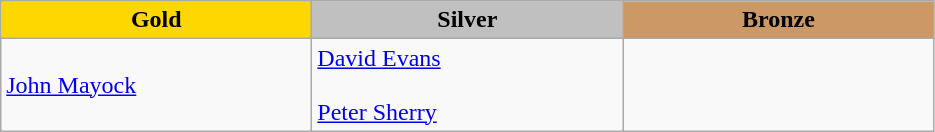<table class="wikitable" style="text-align:left">
<tr align="center">
<td width=200 bgcolor=gold><strong>Gold</strong></td>
<td width=200 bgcolor=silver><strong>Silver</strong></td>
<td width=200 bgcolor=CC9966><strong>Bronze</strong></td>
</tr>
<tr>
<td><a href='#'>John Mayock</a><br><em></em></td>
<td><a href='#'>David Evans</a><br><em></em><br><a href='#'>Peter Sherry</a><br><em></em></td>
<td></td>
</tr>
</table>
